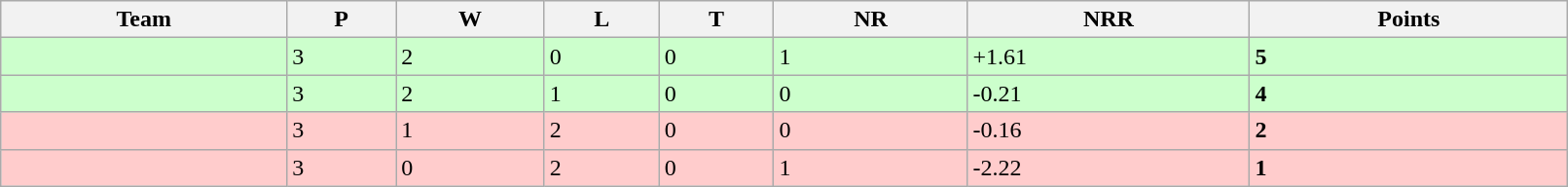<table class="wikitable" width="85%">
<tr>
<th>Team</th>
<th>P</th>
<th>W</th>
<th>L</th>
<th>T</th>
<th>NR</th>
<th>NRR</th>
<th>Points</th>
</tr>
<tr bgcolor="ccffcc">
<td align="left"></td>
<td>3</td>
<td>2</td>
<td>0</td>
<td>0</td>
<td>1</td>
<td>+1.61</td>
<td><strong>5</strong></td>
</tr>
<tr bgcolor="ccffcc">
<td align="left"></td>
<td>3</td>
<td>2</td>
<td>1</td>
<td>0</td>
<td>0</td>
<td>-0.21</td>
<td><strong>4</strong></td>
</tr>
<tr bgcolor="ffcccc">
<td align="left"></td>
<td>3</td>
<td>1</td>
<td>2</td>
<td>0</td>
<td>0</td>
<td>-0.16</td>
<td><strong>2</strong></td>
</tr>
<tr bgcolor="ffcccc">
<td align="left"></td>
<td>3</td>
<td>0</td>
<td>2</td>
<td>0</td>
<td>1</td>
<td>-2.22</td>
<td><strong>1</strong></td>
</tr>
</table>
